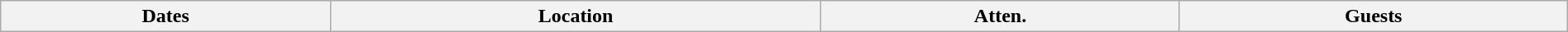<table class="wikitable" width="100%">
<tr>
<th>Dates</th>
<th>Location</th>
<th>Atten.</th>
<th>Guests<br>




</th>
</tr>
</table>
